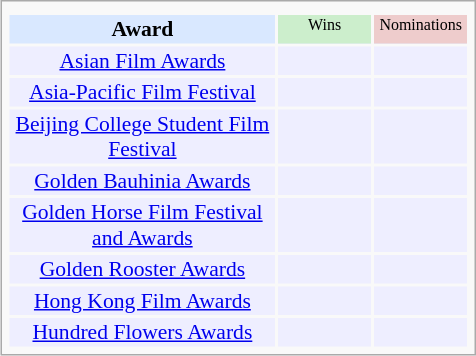<table class="infobox" style="width: 22em; text-align: left; font-size: 90%; vertical-align: middle;">
<tr>
<td colspan="3" style="text-align:center;"></td>
</tr>
<tr bgcolor=#D9E8FF style="text-align:center;">
<th style="vertical-align: middle;">Award</th>
<td style="background:#cceecc; font-size:8pt;" width="60px">Wins</td>
<td style="background:#eecccc; font-size:8pt;" width="60px">Nominations</td>
</tr>
<tr bgcolor=#eeeeff>
<td align="center"><a href='#'>Asian Film Awards</a></td>
<td></td>
<td></td>
</tr>
<tr bgcolor=#eeeeff>
<td align="center"><a href='#'>Asia-Pacific Film Festival</a></td>
<td></td>
<td></td>
</tr>
<tr bgcolor=#eeeeff>
<td align="center"><a href='#'>Beijing College Student Film Festival</a></td>
<td></td>
<td></td>
</tr>
<tr bgcolor=#eeeeff>
<td align="center"><a href='#'>Golden Bauhinia Awards</a></td>
<td></td>
<td></td>
</tr>
<tr bgcolor=#eeeeff>
<td align="center"><a href='#'>Golden Horse Film Festival and Awards</a></td>
<td></td>
<td></td>
</tr>
<tr bgcolor=#eeeeff>
<td align="center"><a href='#'>Golden Rooster Awards</a></td>
<td></td>
<td></td>
</tr>
<tr bgcolor=#eeeeff>
<td align="center"><a href='#'>Hong Kong Film Awards</a></td>
<td></td>
<td></td>
</tr>
<tr bgcolor=#eeeeff>
<td align="center"><a href='#'>Hundred Flowers Awards</a></td>
<td></td>
<td></td>
</tr>
</table>
